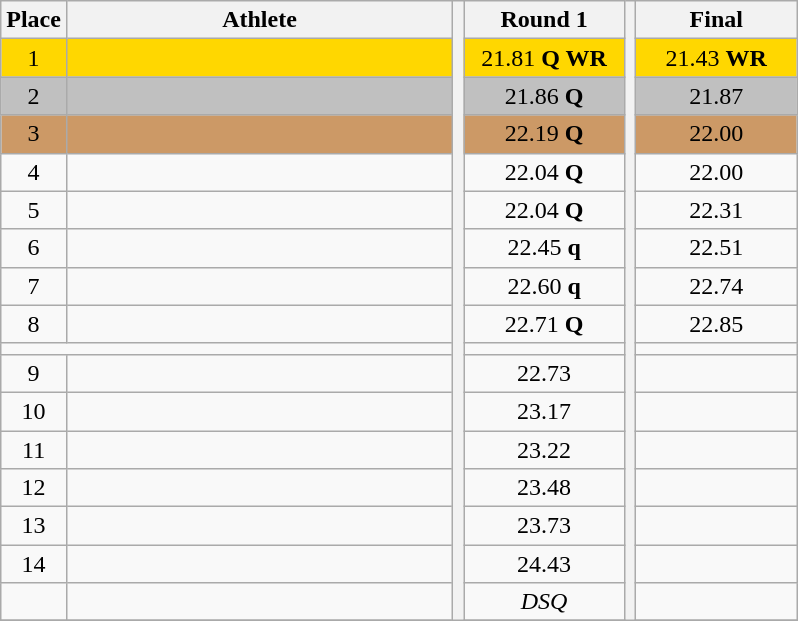<table class="wikitable" style="text-align:center">
<tr>
<th>Place</th>
<th width=250>Athlete</th>
<th rowspan=31></th>
<th width=100>Round 1</th>
<th rowspan=31></th>
<th width=100>Final</th>
</tr>
<tr bgcolor=gold>
<td>1</td>
<td align=left></td>
<td>21.81 <strong>Q WR</strong></td>
<td>21.43 <strong>WR</strong></td>
</tr>
<tr bgcolor=silver>
<td>2</td>
<td align=left></td>
<td>21.86 <strong>Q</strong></td>
<td>21.87</td>
</tr>
<tr bgcolor=cc9966>
<td>3</td>
<td align=left></td>
<td>22.19 <strong>Q</strong></td>
<td>22.00</td>
</tr>
<tr>
<td>4</td>
<td align=left></td>
<td>22.04 <strong>Q</strong></td>
<td>22.00</td>
</tr>
<tr>
<td>5</td>
<td align=left></td>
<td>22.04 <strong>Q</strong></td>
<td>22.31</td>
</tr>
<tr>
<td>6</td>
<td align=left></td>
<td>22.45 <strong>q</strong></td>
<td>22.51</td>
</tr>
<tr>
<td>7</td>
<td align=left></td>
<td>22.60 <strong>q</strong></td>
<td>22.74</td>
</tr>
<tr>
<td>8</td>
<td align=left></td>
<td>22.71 <strong>Q</strong></td>
<td>22.85</td>
</tr>
<tr>
<td colspan=10></td>
</tr>
<tr>
<td>9</td>
<td align=left></td>
<td>22.73</td>
<td></td>
</tr>
<tr>
<td>10</td>
<td align=left></td>
<td>23.17</td>
<td></td>
</tr>
<tr>
<td>11</td>
<td align=left></td>
<td>23.22</td>
<td></td>
</tr>
<tr>
<td>12</td>
<td align=left></td>
<td>23.48</td>
<td></td>
</tr>
<tr>
<td>13</td>
<td align=left></td>
<td>23.73</td>
<td></td>
</tr>
<tr>
<td>14</td>
<td align=left></td>
<td>24.43</td>
<td></td>
</tr>
<tr>
<td></td>
<td align=left></td>
<td><em>DSQ</em></td>
<td></td>
</tr>
<tr>
</tr>
</table>
